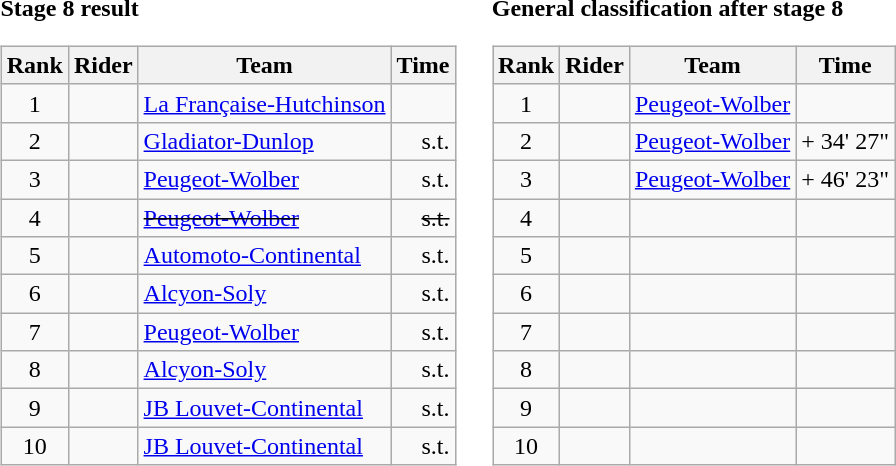<table>
<tr>
<td><strong>Stage 8 result</strong><br><table class="wikitable">
<tr>
<th scope="col">Rank</th>
<th scope="col">Rider</th>
<th scope="col">Team</th>
<th scope="col">Time</th>
</tr>
<tr>
<td style="text-align:center;">1</td>
<td></td>
<td><a href='#'>La Française-Hutchinson</a></td>
<td style="text-align:right;"></td>
</tr>
<tr>
<td style="text-align:center;">2</td>
<td></td>
<td><a href='#'>Gladiator-Dunlop</a></td>
<td style="text-align:right;">s.t.</td>
</tr>
<tr>
<td style="text-align:center;">3</td>
<td></td>
<td><a href='#'>Peugeot-Wolber</a></td>
<td style="text-align:right;">s.t.</td>
</tr>
<tr>
<td style="text-align:center;">4</td>
<td><del></del></td>
<td><del><a href='#'>Peugeot-Wolber</a></del></td>
<td style="text-align:right;"><del>s.t.</del></td>
</tr>
<tr>
<td style="text-align:center;">5</td>
<td></td>
<td><a href='#'>Automoto-Continental</a></td>
<td style="text-align:right;">s.t.</td>
</tr>
<tr>
<td style="text-align:center;">6</td>
<td></td>
<td><a href='#'>Alcyon-Soly</a></td>
<td style="text-align:right;">s.t.</td>
</tr>
<tr>
<td style="text-align:center;">7</td>
<td></td>
<td><a href='#'>Peugeot-Wolber</a></td>
<td style="text-align:right;">s.t.</td>
</tr>
<tr>
<td style="text-align:center;">8</td>
<td></td>
<td><a href='#'>Alcyon-Soly</a></td>
<td style="text-align:right;">s.t.</td>
</tr>
<tr>
<td style="text-align:center;">9</td>
<td></td>
<td><a href='#'>JB Louvet-Continental</a></td>
<td style="text-align:right;">s.t.</td>
</tr>
<tr>
<td style="text-align:center;">10</td>
<td></td>
<td><a href='#'>JB Louvet-Continental</a></td>
<td style="text-align:right;">s.t.</td>
</tr>
</table>
</td>
<td></td>
<td><strong>General classification after stage 8</strong><br><table class="wikitable">
<tr>
<th scope="col">Rank</th>
<th scope="col">Rider</th>
<th scope="col">Team</th>
<th scope="col">Time</th>
</tr>
<tr>
<td style="text-align:center;">1</td>
<td></td>
<td><a href='#'>Peugeot-Wolber</a></td>
<td style="text-align:right;"></td>
</tr>
<tr>
<td style="text-align:center;">2</td>
<td></td>
<td><a href='#'>Peugeot-Wolber</a></td>
<td style="text-align:right;">+ 34' 27"</td>
</tr>
<tr>
<td style="text-align:center;">3</td>
<td></td>
<td><a href='#'>Peugeot-Wolber</a></td>
<td style="text-align:right;">+ 46' 23"</td>
</tr>
<tr>
<td style="text-align:center;">4</td>
<td></td>
<td></td>
<td></td>
</tr>
<tr>
<td style="text-align:center;">5</td>
<td></td>
<td></td>
<td></td>
</tr>
<tr>
<td style="text-align:center;">6</td>
<td></td>
<td></td>
<td></td>
</tr>
<tr>
<td style="text-align:center;">7</td>
<td></td>
<td></td>
<td></td>
</tr>
<tr>
<td style="text-align:center;">8</td>
<td></td>
<td></td>
<td></td>
</tr>
<tr>
<td style="text-align:center;">9</td>
<td></td>
<td></td>
<td></td>
</tr>
<tr>
<td style="text-align:center;">10</td>
<td></td>
<td></td>
<td></td>
</tr>
</table>
</td>
</tr>
</table>
